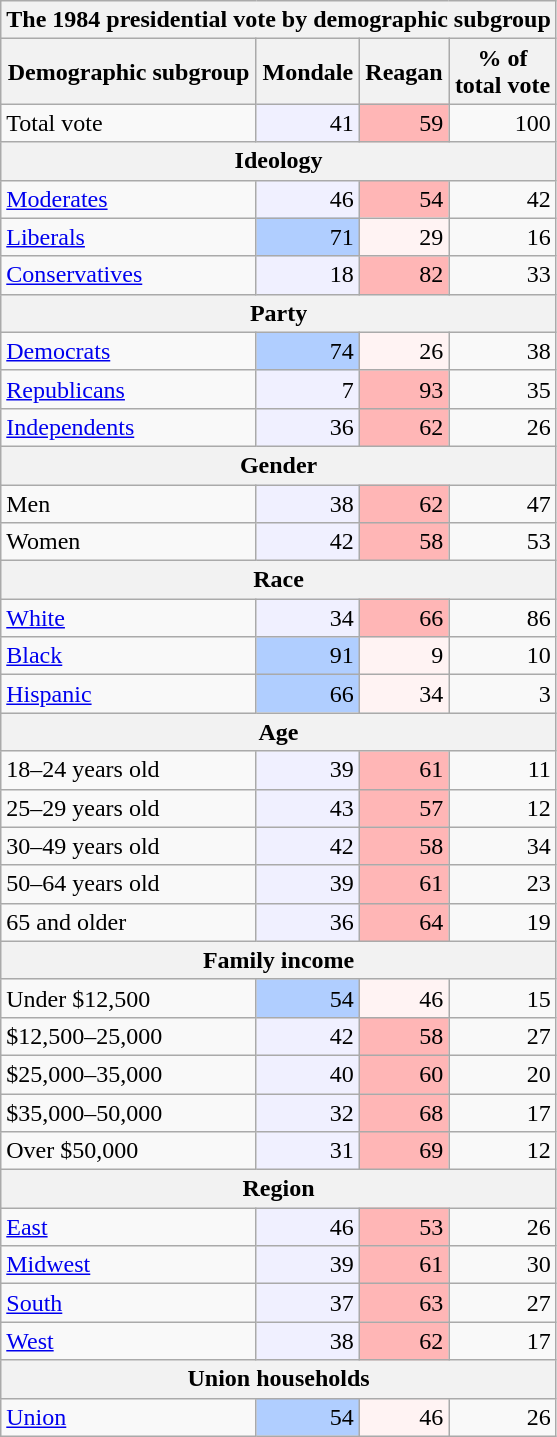<table class=wikitable>
<tr>
<th colspan="7">The 1984 presidential vote by demographic subgroup</th>
</tr>
<tr>
<th>Demographic subgroup</th>
<th>Mondale</th>
<th>Reagan</th>
<th>% of<br>total vote</th>
</tr>
<tr>
<td>Total vote</td>
<td style="text-align:right; background:#f0f0ff;">41</td>
<td style="text-align:right; background:#ffb6b6;">59</td>
<td style="text-align:right;">100</td>
</tr>
<tr>
<th colspan=4>Ideology</th>
</tr>
<tr>
<td><a href='#'>Moderates</a></td>
<td style="text-align:right; background:#f0f0ff;">46</td>
<td style="text-align:right; background:#ffb6b6;">54</td>
<td style="text-align:right;">42</td>
</tr>
<tr>
<td><a href='#'>Liberals</a></td>
<td style="text-align:right; background:#b0ceff;">71</td>
<td style="text-align:right; background:#fff3f3;">29</td>
<td style="text-align:right;">16</td>
</tr>
<tr>
<td><a href='#'>Conservatives</a></td>
<td style="text-align:right; background:#f0f0ff;">18</td>
<td style="text-align:right; background:#ffb6b6;">82</td>
<td style="text-align:right;">33</td>
</tr>
<tr>
<th colspan=4>Party</th>
</tr>
<tr>
<td><a href='#'>Democrats</a></td>
<td style="text-align:right; background:#b0ceff;">74</td>
<td style="text-align:right; background:#fff3f3;">26</td>
<td style="text-align:right;">38</td>
</tr>
<tr>
<td><a href='#'>Republicans</a></td>
<td style="text-align:right; background:#f0f0ff;">7</td>
<td style="text-align:right; background:#ffb6b6;">93</td>
<td style="text-align:right;">35</td>
</tr>
<tr>
<td><a href='#'>Independents</a></td>
<td style="text-align:right; background:#f0f0ff;">36</td>
<td style="text-align:right; background:#ffb6b6;">62</td>
<td style="text-align:right;">26</td>
</tr>
<tr>
<th colspan=4>Gender</th>
</tr>
<tr>
<td>Men</td>
<td style="text-align:right; background:#f0f0ff;">38</td>
<td style="text-align:right; background:#ffb6b6;">62</td>
<td style="text-align:right;">47</td>
</tr>
<tr>
<td>Women</td>
<td style="text-align:right; background:#f0f0ff;">42</td>
<td style="text-align:right; background:#ffb6b6;">58</td>
<td style="text-align:right;">53</td>
</tr>
<tr>
<th colspan=4>Race</th>
</tr>
<tr>
<td><a href='#'>White</a></td>
<td style="text-align:right; background:#f0f0ff;">34</td>
<td style="text-align:right; background:#ffb6b6;">66</td>
<td style="text-align:right;">86</td>
</tr>
<tr>
<td><a href='#'>Black</a></td>
<td style="text-align:right; background:#b0ceff;">91</td>
<td style="text-align:right; background:#fff3f3;">9</td>
<td style="text-align:right;">10</td>
</tr>
<tr>
<td><a href='#'>Hispanic</a></td>
<td style="text-align:right; background:#b0ceff;">66</td>
<td style="text-align:right; background:#fff3f3;">34</td>
<td style="text-align:right;">3</td>
</tr>
<tr>
<th colspan=4>Age</th>
</tr>
<tr>
<td>18–24 years old</td>
<td style="text-align:right; background:#f0f0ff;">39</td>
<td style="text-align:right; background:#ffb6b6;">61</td>
<td style="text-align:right;">11</td>
</tr>
<tr>
<td>25–29 years old</td>
<td style="text-align:right; background:#f0f0ff;">43</td>
<td style="text-align:right; background:#ffb6b6;">57</td>
<td style="text-align:right;">12</td>
</tr>
<tr>
<td>30–49 years old</td>
<td style="text-align:right; background:#f0f0ff;">42</td>
<td style="text-align:right; background:#ffb6b6;">58</td>
<td style="text-align:right;">34</td>
</tr>
<tr>
<td>50–64 years old</td>
<td style="text-align:right; background:#f0f0ff;">39</td>
<td style="text-align:right; background:#ffb6b6;">61</td>
<td style="text-align:right;">23</td>
</tr>
<tr>
<td>65 and older</td>
<td style="text-align:right; background:#f0f0ff;">36</td>
<td style="text-align:right; background:#ffb6b6;">64</td>
<td style="text-align:right;">19</td>
</tr>
<tr>
<th colspan=4>Family income</th>
</tr>
<tr>
<td>Under $12,500</td>
<td style="text-align:right; background:#b0ceff;">54</td>
<td style="text-align:right; background:#fff3f3;">46</td>
<td style="text-align:right;">15</td>
</tr>
<tr>
<td>$12,500–25,000</td>
<td style="text-align:right; background:#f0f0ff;">42</td>
<td style="text-align:right; background:#ffb6b6;">58</td>
<td style="text-align:right;">27</td>
</tr>
<tr>
<td>$25,000–35,000</td>
<td style="text-align:right; background:#f0f0ff;">40</td>
<td style="text-align:right; background:#ffb6b6;">60</td>
<td style="text-align:right;">20</td>
</tr>
<tr>
<td>$35,000–50,000</td>
<td style="text-align:right; background:#f0f0ff;">32</td>
<td style="text-align:right; background:#ffb6b6;">68</td>
<td style="text-align:right;">17</td>
</tr>
<tr>
<td>Over $50,000</td>
<td style="text-align:right; background:#f0f0ff;">31</td>
<td style="text-align:right; background:#ffb6b6;">69</td>
<td style="text-align:right;">12</td>
</tr>
<tr>
<th colspan=4>Region</th>
</tr>
<tr>
<td><a href='#'>East</a></td>
<td style="text-align:right; background:#f0f0ff;">46</td>
<td style="text-align:right; background:#ffb6b6;">53</td>
<td style="text-align:right;">26</td>
</tr>
<tr>
<td><a href='#'>Midwest</a></td>
<td style="text-align:right; background:#f0f0ff;">39</td>
<td style="text-align:right; background:#ffb6b6;">61</td>
<td style="text-align:right;">30</td>
</tr>
<tr>
<td><a href='#'>South</a></td>
<td style="text-align:right; background:#f0f0ff;">37</td>
<td style="text-align:right; background:#ffb6b6;">63</td>
<td style="text-align:right;">27</td>
</tr>
<tr>
<td><a href='#'>West</a></td>
<td style="text-align:right; background:#f0f0ff;">38</td>
<td style="text-align:right; background:#ffb6b6;">62</td>
<td style="text-align:right;">17</td>
</tr>
<tr>
<th colspan=4>Union households</th>
</tr>
<tr>
<td><a href='#'>Union</a></td>
<td style="text-align:right; background:#b0ceff;">54</td>
<td style="text-align:right; background:#fff3f3;">46</td>
<td style="text-align:right;">26</td>
</tr>
</table>
